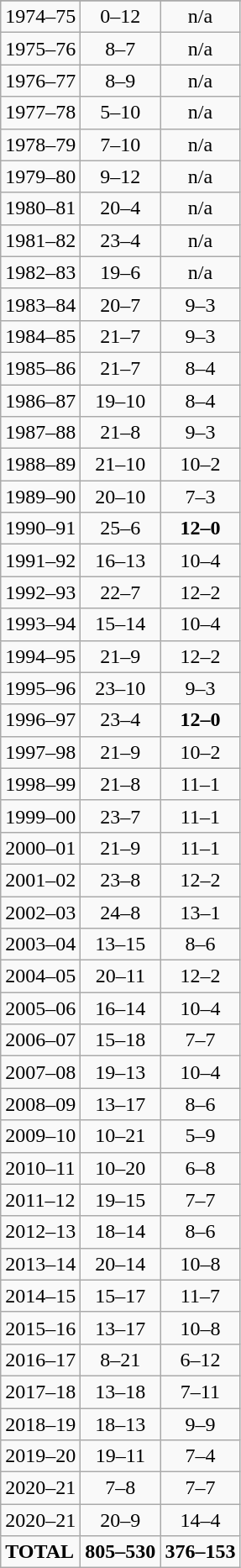<table class="wikitable" style="text-align:center">
<tr>
</tr>
<tr>
</tr>
<tr>
<td style="text-align:left">1974–75</td>
<td>0–12</td>
<td>n/a</td>
</tr>
<tr>
<td style="text-align:left">1975–76</td>
<td>8–7</td>
<td>n/a</td>
</tr>
<tr>
<td style="text-align:left">1976–77</td>
<td>8–9</td>
<td>n/a</td>
</tr>
<tr>
<td style="text-align:left">1977–78</td>
<td>5–10</td>
<td>n/a</td>
</tr>
<tr>
<td style="text-align:left">1978–79</td>
<td>7–10</td>
<td>n/a</td>
</tr>
<tr>
<td style="text-align:left">1979–80</td>
<td>9–12</td>
<td>n/a</td>
</tr>
<tr>
<td style="text-align:left">1980–81</td>
<td>20–4</td>
<td>n/a</td>
</tr>
<tr>
<td style="text-align:left">1981–82</td>
<td>23–4</td>
<td>n/a</td>
</tr>
<tr>
<td style="text-align:left">1982–83</td>
<td>19–6</td>
<td>n/a</td>
</tr>
<tr>
<td style="text-align:left">1983–84</td>
<td>20–7</td>
<td>9–3</td>
</tr>
<tr>
<td style="text-align:left">1984–85</td>
<td>21–7</td>
<td>9–3</td>
</tr>
<tr>
<td style="text-align:left">1985–86</td>
<td>21–7</td>
<td>8–4</td>
</tr>
<tr>
<td style="text-align:left">1986–87</td>
<td>19–10</td>
<td>8–4</td>
</tr>
<tr>
<td style="text-align:left">1987–88</td>
<td>21–8</td>
<td>9–3</td>
</tr>
<tr>
<td style="text-align:left">1988–89</td>
<td>21–10</td>
<td>10–2</td>
</tr>
<tr>
<td style="text-align:left">1989–90</td>
<td>20–10</td>
<td>7–3</td>
</tr>
<tr>
<td style="text-align:left">1990–91</td>
<td>25–6</td>
<td><strong>12–0</strong></td>
</tr>
<tr>
<td style="text-align:left">1991–92</td>
<td>16–13</td>
<td>10–4</td>
</tr>
<tr>
<td style="text-align:left">1992–93</td>
<td>22–7</td>
<td>12–2</td>
</tr>
<tr>
<td style="text-align:left">1993–94</td>
<td>15–14</td>
<td>10–4</td>
</tr>
<tr>
<td style="text-align:left">1994–95</td>
<td>21–9</td>
<td>12–2</td>
</tr>
<tr>
<td style="text-align:left">1995–96</td>
<td>23–10</td>
<td>9–3</td>
</tr>
<tr>
<td style="text-align:left">1996–97</td>
<td>23–4</td>
<td><strong>12–0</strong></td>
</tr>
<tr>
<td style="text-align:left">1997–98</td>
<td>21–9</td>
<td>10–2</td>
</tr>
<tr>
<td style="text-align:left">1998–99</td>
<td>21–8</td>
<td>11–1</td>
</tr>
<tr>
<td style="text-align:left">1999–00</td>
<td>23–7</td>
<td>11–1</td>
</tr>
<tr>
<td style="text-align:left">2000–01</td>
<td>21–9</td>
<td>11–1</td>
</tr>
<tr>
<td style="text-align:left">2001–02</td>
<td>23–8</td>
<td>12–2</td>
</tr>
<tr>
<td style="text-align:left">2002–03</td>
<td>24–8</td>
<td>13–1</td>
</tr>
<tr>
<td style="text-align:left">2003–04</td>
<td>13–15</td>
<td>8–6</td>
</tr>
<tr>
<td style="text-align:left">2004–05</td>
<td>20–11</td>
<td>12–2</td>
</tr>
<tr>
<td style="text-align:left">2005–06</td>
<td>16–14</td>
<td>10–4</td>
</tr>
<tr>
<td style="text-align:left">2006–07</td>
<td>15–18</td>
<td>7–7</td>
</tr>
<tr>
<td style="text-align:left">2007–08</td>
<td>19–13</td>
<td>10–4</td>
</tr>
<tr>
<td style="text-align:left">2008–09</td>
<td>13–17</td>
<td>8–6</td>
</tr>
<tr>
<td style="text-align:left">2009–10</td>
<td>10–21</td>
<td>5–9</td>
</tr>
<tr>
<td style="text-align:left">2010–11</td>
<td>10–20</td>
<td>6–8</td>
</tr>
<tr>
<td style="text-align:left">2011–12</td>
<td>19–15</td>
<td>7–7</td>
</tr>
<tr>
<td style="text-align:left">2012–13</td>
<td>18–14</td>
<td>8–6</td>
</tr>
<tr>
<td style="text-align:left">2013–14</td>
<td>20–14</td>
<td>10–8</td>
</tr>
<tr>
<td style="text-align:left">2014–15</td>
<td>15–17</td>
<td>11–7</td>
</tr>
<tr>
<td style="text-align:left">2015–16</td>
<td>13–17</td>
<td>10–8</td>
</tr>
<tr>
<td style="text-align:left">2016–17</td>
<td>8–21</td>
<td>6–12</td>
</tr>
<tr>
<td style="text-align:left">2017–18</td>
<td>13–18</td>
<td>7–11</td>
</tr>
<tr>
<td style="text-align:left">2018–19</td>
<td>18–13</td>
<td>9–9</td>
</tr>
<tr>
<td style="text-align:left">2019–20</td>
<td>19–11</td>
<td>7–4</td>
</tr>
<tr>
<td style="text-align:left">2020–21</td>
<td>7–8</td>
<td>7–7</td>
</tr>
<tr>
<td style="text-align:left">2020–21</td>
<td>20–9</td>
<td>14–4</td>
</tr>
<tr>
<td style="text-align:left"><strong>TOTAL</strong></td>
<td><strong>805–530</strong></td>
<td><strong>376–153</strong></td>
</tr>
</table>
